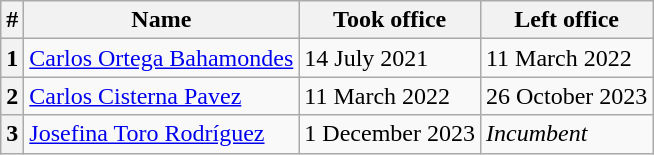<table border="1" class="wikitable sortable">
<tr>
<th>#</th>
<th>Name</th>
<th>Took office</th>
<th>Left office</th>
</tr>
<tr>
<th>1</th>
<td><a href='#'>Carlos Ortega Bahamondes</a></td>
<td>14 July 2021</td>
<td>11 March 2022</td>
</tr>
<tr>
<th>2</th>
<td><a href='#'>Carlos Cisterna Pavez</a></td>
<td>11 March 2022</td>
<td>26 October 2023</td>
</tr>
<tr>
<th>3</th>
<td><a href='#'>Josefina Toro Rodríguez</a></td>
<td>1 December 2023</td>
<td><em>Incumbent</em></td>
</tr>
</table>
